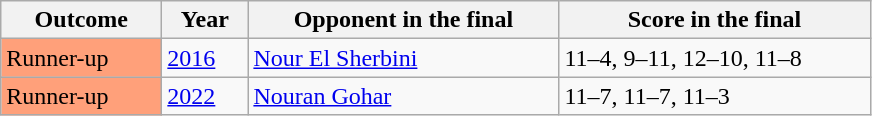<table class="sortable wikitable">
<tr>
<th width="100">Outcome</th>
<th width="50">Year</th>
<th width="200">Opponent in the final</th>
<th width="200">Score in the final</th>
</tr>
<tr>
<td bgcolor="ffa07a">Runner-up</td>
<td><a href='#'>2016</a></td>
<td> <a href='#'>Nour El Sherbini</a></td>
<td>11–4, 9–11, 12–10, 11–8</td>
</tr>
<tr>
<td bgcolor="ffa07a">Runner-up</td>
<td><a href='#'>2022</a></td>
<td> <a href='#'>Nouran Gohar</a></td>
<td>11–7, 11–7, 11–3</td>
</tr>
</table>
